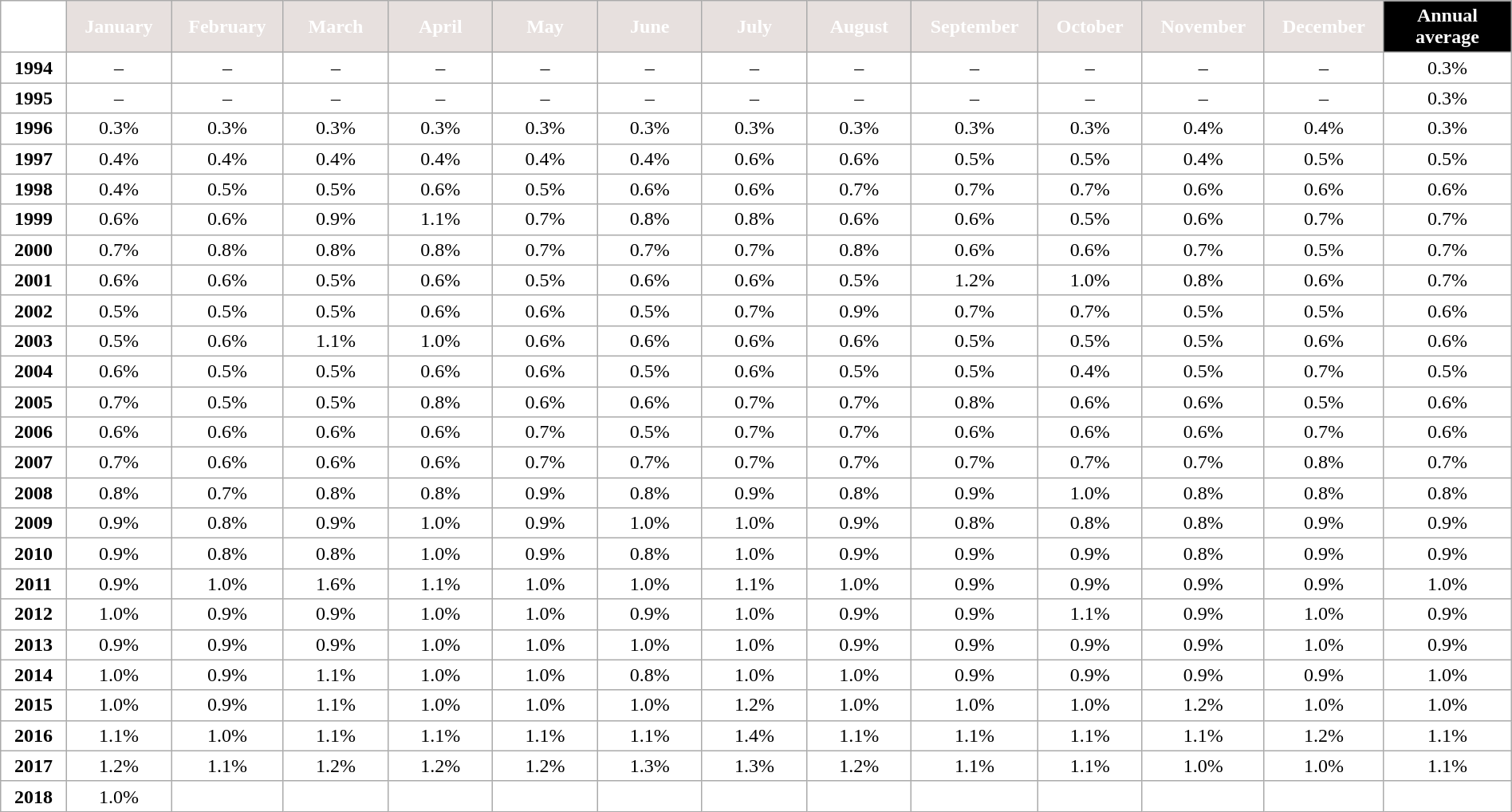<table class="wikitable" style="width:100%; margin:auto; background:#ffffff;">
<tr>
<th style="background:#FFFFFF; color:#FFFFFF;" width="35px"></th>
<th style="background:#E7E0DE; color:#FFFFFF;" width="60px">January</th>
<th style="background:#E7E0DE; color:#FFFFFF;" width="60px">February</th>
<th style="background:#E7E0DE; color:#FFFFFF;" width="60px">March</th>
<th style="background:#E7E0DE; color:#FFFFFF;" width="60px">April</th>
<th style="background:#E7E0DE; color:#FFFFFF;" width="60px">May</th>
<th style="background:#E7E0DE; color:#FFFFFF;" width="60px">June</th>
<th style="background:#E7E0DE; color:#FFFFFF;" width="60px">July</th>
<th style="background:#E7E0DE; color:#FFFFFF;" width="60px">August</th>
<th style="background:#E7E0DE; color:#FFFFFF;" width="60px">September</th>
<th style="background:#E7E0DE; color:#FFFFFF;" width="60px">October</th>
<th style="background:#E7E0DE; color:#FFFFFF;" width="60px">November</th>
<th style="background:#E7E0DE; color:#FFFFFF;" width="60px">December</th>
<th style="background:#000000; color:#FFFFFF;" width="75px">Annual average</th>
</tr>
<tr align="center">
<td><strong>1994</strong></td>
<td>–</td>
<td>–</td>
<td>–</td>
<td>–</td>
<td>–</td>
<td>–</td>
<td>–</td>
<td>–</td>
<td>–</td>
<td>–</td>
<td>–</td>
<td>–</td>
<td>0.3%</td>
</tr>
<tr align="center">
<td><strong>1995</strong></td>
<td>–</td>
<td>–</td>
<td>–</td>
<td>–</td>
<td>–</td>
<td>–</td>
<td>–</td>
<td>–</td>
<td>–</td>
<td>–</td>
<td>–</td>
<td>–</td>
<td>0.3%</td>
</tr>
<tr align="center">
<td><strong>1996</strong></td>
<td>0.3%</td>
<td>0.3%</td>
<td>0.3%</td>
<td>0.3%</td>
<td>0.3%</td>
<td>0.3%</td>
<td>0.3%</td>
<td>0.3%</td>
<td>0.3%</td>
<td>0.3%</td>
<td>0.4%</td>
<td>0.4%</td>
<td>0.3%</td>
</tr>
<tr align="center">
<td><strong>1997</strong></td>
<td>0.4%</td>
<td>0.4%</td>
<td>0.4%</td>
<td>0.4%</td>
<td>0.4%</td>
<td>0.4%</td>
<td>0.6%</td>
<td>0.6%</td>
<td>0.5%</td>
<td>0.5%</td>
<td>0.4%</td>
<td>0.5%</td>
<td> 0.5%</td>
</tr>
<tr align="center">
<td><strong>1998</strong></td>
<td>0.4%</td>
<td>0.5%</td>
<td>0.5%</td>
<td>0.6%</td>
<td>0.5%</td>
<td>0.6%</td>
<td>0.6%</td>
<td>0.7%</td>
<td>0.7%</td>
<td>0.7%</td>
<td>0.6%</td>
<td>0.6%</td>
<td> 0.6%</td>
</tr>
<tr align="center">
<td><strong>1999</strong></td>
<td>0.6%</td>
<td>0.6%</td>
<td>0.9%</td>
<td>1.1%</td>
<td>0.7%</td>
<td>0.8%</td>
<td>0.8%</td>
<td>0.6%</td>
<td>0.6%</td>
<td>0.5%</td>
<td>0.6%</td>
<td>0.7%</td>
<td> 0.7%</td>
</tr>
<tr align="center">
<td><strong>2000</strong></td>
<td>0.7%</td>
<td>0.8%</td>
<td>0.8%</td>
<td>0.8%</td>
<td>0.7%</td>
<td>0.7%</td>
<td>0.7%</td>
<td>0.8%</td>
<td>0.6%</td>
<td>0.6%</td>
<td>0.7%</td>
<td>0.5%</td>
<td>0.7%</td>
</tr>
<tr align="center">
<td><strong>2001</strong></td>
<td>0.6%</td>
<td>0.6%</td>
<td>0.5%</td>
<td>0.6%</td>
<td>0.5%</td>
<td>0.6%</td>
<td>0.6%</td>
<td>0.5%</td>
<td>1.2%</td>
<td>1.0%</td>
<td>0.8%</td>
<td>0.6%</td>
<td>0.7%</td>
</tr>
<tr align="center">
<td><strong>2002</strong></td>
<td>0.5%</td>
<td>0.5%</td>
<td>0.5%</td>
<td>0.6%</td>
<td>0.6%</td>
<td>0.5%</td>
<td>0.7%</td>
<td>0.9%</td>
<td>0.7%</td>
<td>0.7%</td>
<td>0.5%</td>
<td>0.5%</td>
<td> 0.6%</td>
</tr>
<tr align="center">
<td><strong>2003</strong></td>
<td>0.5%</td>
<td>0.6%</td>
<td>1.1%</td>
<td>1.0%</td>
<td>0.6%</td>
<td>0.6%</td>
<td>0.6%</td>
<td>0.6%</td>
<td>0.5%</td>
<td>0.5%</td>
<td>0.5%</td>
<td>0.6%</td>
<td>0.6%</td>
</tr>
<tr align="center">
<td><strong>2004</strong></td>
<td>0.6%</td>
<td>0.5%</td>
<td>0.5%</td>
<td>0.6%</td>
<td>0.6%</td>
<td>0.5%</td>
<td>0.6%</td>
<td>0.5%</td>
<td>0.5%</td>
<td>0.4%</td>
<td>0.5%</td>
<td>0.7%</td>
<td> 0.5%</td>
</tr>
<tr align="center">
<td><strong>2005</strong></td>
<td>0.7%</td>
<td>0.5%</td>
<td>0.5%</td>
<td>0.8%</td>
<td>0.6%</td>
<td>0.6%</td>
<td>0.7%</td>
<td>0.7%</td>
<td>0.8%</td>
<td>0.6%</td>
<td>0.6%</td>
<td>0.5%</td>
<td> 0.6%</td>
</tr>
<tr align="center">
<td><strong>2006</strong></td>
<td>0.6%</td>
<td>0.6%</td>
<td>0.6%</td>
<td>0.6%</td>
<td>0.7%</td>
<td>0.5%</td>
<td>0.7%</td>
<td>0.7%</td>
<td>0.6%</td>
<td>0.6%</td>
<td>0.6%</td>
<td>0.7%</td>
<td>0.6%</td>
</tr>
<tr align="center">
<td><strong>2007</strong></td>
<td>0.7%</td>
<td>0.6%</td>
<td>0.6%</td>
<td>0.6%</td>
<td>0.7%</td>
<td>0.7%</td>
<td>0.7%</td>
<td>0.7%</td>
<td>0.7%</td>
<td>0.7%</td>
<td>0.7%</td>
<td>0.8%</td>
<td>0.7%</td>
</tr>
<tr align="center">
<td><strong>2008</strong></td>
<td>0.8%</td>
<td>0.7%</td>
<td>0.8%</td>
<td>0.8%</td>
<td>0.9%</td>
<td>0.8%</td>
<td>0.9%</td>
<td>0.8%</td>
<td>0.9%</td>
<td>1.0%</td>
<td>0.8%</td>
<td>0.8%</td>
<td> 0.8%</td>
</tr>
<tr align="center">
<td><strong>2009</strong></td>
<td>0.9%</td>
<td>0.8%</td>
<td>0.9%</td>
<td>1.0%</td>
<td>0.9%</td>
<td>1.0%</td>
<td>1.0%</td>
<td>0.9%</td>
<td>0.8%</td>
<td>0.8%</td>
<td>0.8%</td>
<td>0.9%</td>
<td> 0.9%</td>
</tr>
<tr align="center">
<td><strong>2010</strong></td>
<td>0.9%</td>
<td>0.8%</td>
<td>0.8%</td>
<td>1.0%</td>
<td>0.9%</td>
<td>0.8%</td>
<td>1.0%</td>
<td>0.9%</td>
<td>0.9%</td>
<td>0.9%</td>
<td>0.8%</td>
<td>0.9%</td>
<td>0.9%</td>
</tr>
<tr align="center">
<td><strong>2011</strong></td>
<td>0.9%</td>
<td>1.0%</td>
<td>1.6%</td>
<td>1.1%</td>
<td>1.0%</td>
<td>1.0%</td>
<td>1.1%</td>
<td>1.0%</td>
<td>0.9%</td>
<td>0.9%</td>
<td>0.9%</td>
<td>0.9%</td>
<td> 1.0%</td>
</tr>
<tr align="center">
<td><strong>2012</strong></td>
<td>1.0%</td>
<td>0.9%</td>
<td>0.9%</td>
<td>1.0%</td>
<td>1.0%</td>
<td>0.9%</td>
<td>1.0%</td>
<td>0.9%</td>
<td>0.9%</td>
<td>1.1%</td>
<td>0.9%</td>
<td>1.0%</td>
<td> 0.9%</td>
</tr>
<tr align="center">
<td><strong>2013</strong></td>
<td>0.9%</td>
<td>0.9%</td>
<td>0.9%</td>
<td>1.0%</td>
<td>1.0%</td>
<td>1.0%</td>
<td>1.0%</td>
<td>0.9%</td>
<td>0.9%</td>
<td>0.9%</td>
<td>0.9%</td>
<td>1.0%</td>
<td>0.9%</td>
</tr>
<tr align="center">
<td><strong>2014</strong></td>
<td>1.0%</td>
<td>0.9%</td>
<td>1.1%</td>
<td>1.0%</td>
<td>1.0%</td>
<td>0.8%</td>
<td>1.0%</td>
<td>1.0%</td>
<td>0.9%</td>
<td>0.9%</td>
<td>0.9%</td>
<td>0.9%</td>
<td> 1.0%</td>
</tr>
<tr align="center">
<td><strong>2015</strong></td>
<td>1.0%</td>
<td>0.9%</td>
<td>1.1%</td>
<td>1.0%</td>
<td>1.0%</td>
<td>1.0%</td>
<td>1.2%</td>
<td>1.0%</td>
<td>1.0%</td>
<td>1.0%</td>
<td>1.2%</td>
<td>1.0%</td>
<td>1.0%</td>
</tr>
<tr align="center">
<td><strong>2016</strong></td>
<td>1.1%</td>
<td>1.0%</td>
<td>1.1%</td>
<td>1.1%</td>
<td>1.1%</td>
<td>1.1%</td>
<td>1.4%</td>
<td>1.1%</td>
<td>1.1%</td>
<td>1.1%</td>
<td>1.1%</td>
<td>1.2%</td>
<td> 1.1%</td>
</tr>
<tr align="center">
<td><strong>2017</strong></td>
<td>1.2%</td>
<td>1.1%</td>
<td>1.2%</td>
<td>1.2%</td>
<td>1.2%</td>
<td>1.3%</td>
<td>1.3%</td>
<td>1.2%</td>
<td>1.1%</td>
<td>1.1%</td>
<td>1.0%</td>
<td>1.0%</td>
<td>1.1%</td>
</tr>
<tr align="center">
<td><strong>2018</strong></td>
<td>1.0%</td>
<td></td>
<td></td>
<td></td>
<td></td>
<td></td>
<td></td>
<td></td>
<td></td>
<td></td>
<td></td>
<td></td>
<td></td>
</tr>
</table>
